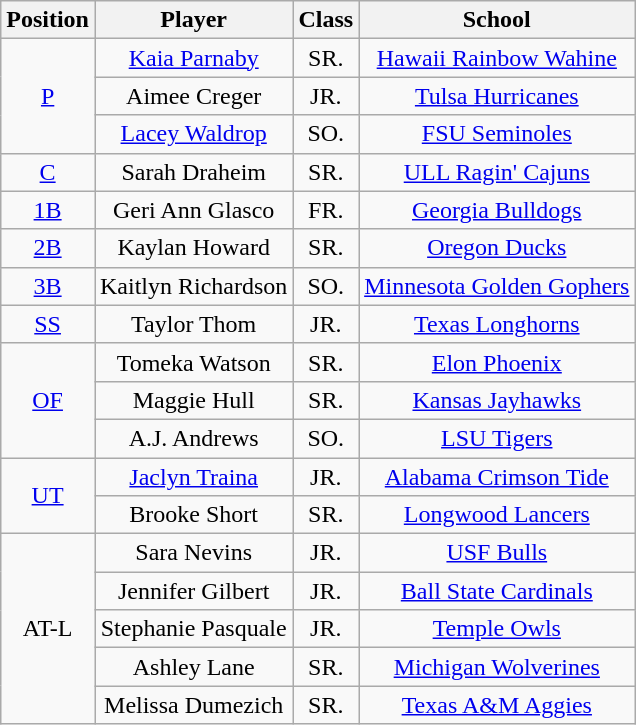<table class="wikitable">
<tr>
<th>Position</th>
<th>Player</th>
<th>Class</th>
<th>School</th>
</tr>
<tr align=center>
<td rowspan=3><a href='#'>P</a></td>
<td><a href='#'>Kaia Parnaby</a></td>
<td>SR.</td>
<td><a href='#'>Hawaii Rainbow Wahine</a></td>
</tr>
<tr align=center>
<td>Aimee Creger</td>
<td>JR.</td>
<td><a href='#'>Tulsa Hurricanes</a></td>
</tr>
<tr align=center>
<td><a href='#'>Lacey Waldrop</a></td>
<td>SO.</td>
<td><a href='#'>FSU Seminoles</a></td>
</tr>
<tr align=center>
<td rowspan=1><a href='#'>C</a></td>
<td>Sarah Draheim</td>
<td>SR.</td>
<td><a href='#'>ULL Ragin' Cajuns</a></td>
</tr>
<tr align=center>
<td rowspan=1><a href='#'>1B</a></td>
<td>Geri Ann Glasco</td>
<td>FR.</td>
<td><a href='#'>Georgia Bulldogs</a></td>
</tr>
<tr align=center>
<td rowspan=1><a href='#'>2B</a></td>
<td>Kaylan Howard</td>
<td>SR.</td>
<td><a href='#'>Oregon Ducks</a></td>
</tr>
<tr align=center>
<td rowspan=1><a href='#'>3B</a></td>
<td>Kaitlyn Richardson</td>
<td>SO.</td>
<td><a href='#'>Minnesota Golden Gophers</a></td>
</tr>
<tr align=center>
<td rowspan=1><a href='#'>SS</a></td>
<td>Taylor Thom</td>
<td>JR.</td>
<td><a href='#'>Texas Longhorns</a></td>
</tr>
<tr align=center>
<td rowspan=3><a href='#'>OF</a></td>
<td>Tomeka Watson</td>
<td>SR.</td>
<td><a href='#'>Elon Phoenix</a></td>
</tr>
<tr align=center>
<td>Maggie Hull</td>
<td>SR.</td>
<td><a href='#'>Kansas Jayhawks</a></td>
</tr>
<tr align=center>
<td>A.J. Andrews</td>
<td>SO.</td>
<td><a href='#'>LSU Tigers</a></td>
</tr>
<tr align=center>
<td rowspan=2><a href='#'>UT</a></td>
<td><a href='#'>Jaclyn Traina</a></td>
<td>JR.</td>
<td><a href='#'>Alabama Crimson Tide</a></td>
</tr>
<tr align=center>
<td>Brooke Short</td>
<td>SR.</td>
<td><a href='#'>Longwood Lancers</a></td>
</tr>
<tr align=center>
<td rowspan=6>AT-L</td>
<td>Sara Nevins</td>
<td>JR.</td>
<td><a href='#'>USF Bulls</a></td>
</tr>
<tr align=center>
<td>Jennifer Gilbert</td>
<td>JR.</td>
<td><a href='#'>Ball State Cardinals</a></td>
</tr>
<tr align=center>
<td>Stephanie Pasquale</td>
<td>JR.</td>
<td><a href='#'>Temple Owls</a></td>
</tr>
<tr align=center>
<td>Ashley Lane</td>
<td>SR.</td>
<td><a href='#'>Michigan Wolverines</a></td>
</tr>
<tr align=center>
<td>Melissa Dumezich</td>
<td>SR.</td>
<td><a href='#'>Texas A&M Aggies</a></td>
</tr>
</table>
